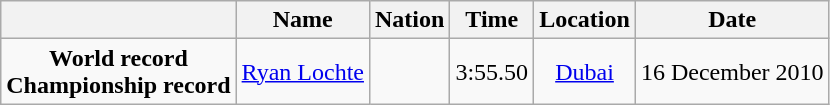<table class=wikitable style=text-align:center>
<tr>
<th></th>
<th>Name</th>
<th>Nation</th>
<th>Time</th>
<th>Location</th>
<th>Date</th>
</tr>
<tr>
<td><strong>World record</strong><br><strong>Championship record</strong></td>
<td><a href='#'>Ryan Lochte</a></td>
<td></td>
<td align=left>3:55.50</td>
<td><a href='#'>Dubai</a></td>
<td>16 December 2010</td>
</tr>
</table>
